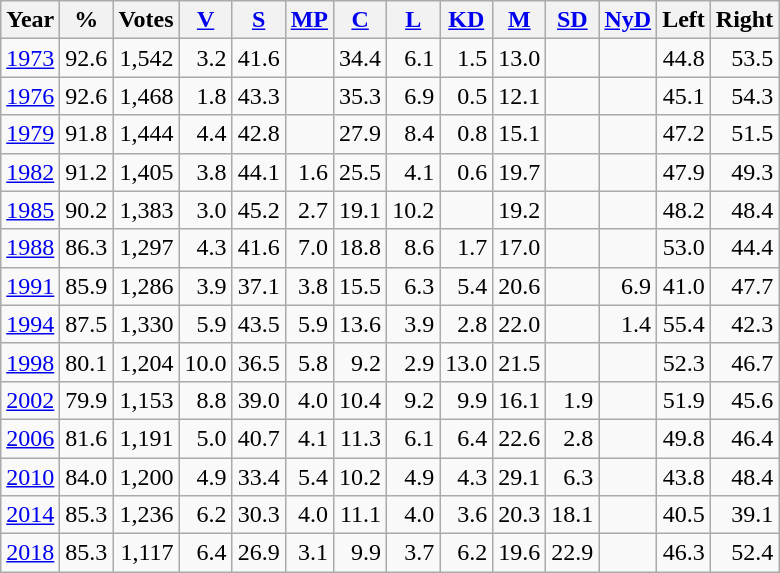<table class="wikitable sortable" style=text-align:right>
<tr>
<th>Year</th>
<th>%</th>
<th>Votes</th>
<th><a href='#'>V</a></th>
<th><a href='#'>S</a></th>
<th><a href='#'>MP</a></th>
<th><a href='#'>C</a></th>
<th><a href='#'>L</a></th>
<th><a href='#'>KD</a></th>
<th><a href='#'>M</a></th>
<th><a href='#'>SD</a></th>
<th><a href='#'>NyD</a></th>
<th>Left</th>
<th>Right</th>
</tr>
<tr>
<td align=left><a href='#'>1973</a></td>
<td>92.6</td>
<td>1,542</td>
<td>3.2</td>
<td>41.6</td>
<td></td>
<td>34.4</td>
<td>6.1</td>
<td>1.5</td>
<td>13.0</td>
<td></td>
<td></td>
<td>44.8</td>
<td>53.5</td>
</tr>
<tr>
<td align=left><a href='#'>1976</a></td>
<td>92.6</td>
<td>1,468</td>
<td>1.8</td>
<td>43.3</td>
<td></td>
<td>35.3</td>
<td>6.9</td>
<td>0.5</td>
<td>12.1</td>
<td></td>
<td></td>
<td>45.1</td>
<td>54.3</td>
</tr>
<tr>
<td align=left><a href='#'>1979</a></td>
<td>91.8</td>
<td>1,444</td>
<td>4.4</td>
<td>42.8</td>
<td></td>
<td>27.9</td>
<td>8.4</td>
<td>0.8</td>
<td>15.1</td>
<td></td>
<td></td>
<td>47.2</td>
<td>51.5</td>
</tr>
<tr>
<td align=left><a href='#'>1982</a></td>
<td>91.2</td>
<td>1,405</td>
<td>3.8</td>
<td>44.1</td>
<td>1.6</td>
<td>25.5</td>
<td>4.1</td>
<td>0.6</td>
<td>19.7</td>
<td></td>
<td></td>
<td>47.9</td>
<td>49.3</td>
</tr>
<tr>
<td align=left><a href='#'>1985</a></td>
<td>90.2</td>
<td>1,383</td>
<td>3.0</td>
<td>45.2</td>
<td>2.7</td>
<td>19.1</td>
<td>10.2</td>
<td></td>
<td>19.2</td>
<td></td>
<td></td>
<td>48.2</td>
<td>48.4</td>
</tr>
<tr>
<td align=left><a href='#'>1988</a></td>
<td>86.3</td>
<td>1,297</td>
<td>4.3</td>
<td>41.6</td>
<td>7.0</td>
<td>18.8</td>
<td>8.6</td>
<td>1.7</td>
<td>17.0</td>
<td></td>
<td></td>
<td>53.0</td>
<td>44.4</td>
</tr>
<tr>
<td align=left><a href='#'>1991</a></td>
<td>85.9</td>
<td>1,286</td>
<td>3.9</td>
<td>37.1</td>
<td>3.8</td>
<td>15.5</td>
<td>6.3</td>
<td>5.4</td>
<td>20.6</td>
<td></td>
<td>6.9</td>
<td>41.0</td>
<td>47.7</td>
</tr>
<tr>
<td align=left><a href='#'>1994</a></td>
<td>87.5</td>
<td>1,330</td>
<td>5.9</td>
<td>43.5</td>
<td>5.9</td>
<td>13.6</td>
<td>3.9</td>
<td>2.8</td>
<td>22.0</td>
<td></td>
<td>1.4</td>
<td>55.4</td>
<td>42.3</td>
</tr>
<tr>
<td align=left><a href='#'>1998</a></td>
<td>80.1</td>
<td>1,204</td>
<td>10.0</td>
<td>36.5</td>
<td>5.8</td>
<td>9.2</td>
<td>2.9</td>
<td>13.0</td>
<td>21.5</td>
<td></td>
<td></td>
<td>52.3</td>
<td>46.7</td>
</tr>
<tr>
<td align=left><a href='#'>2002</a></td>
<td>79.9</td>
<td>1,153</td>
<td>8.8</td>
<td>39.0</td>
<td>4.0</td>
<td>10.4</td>
<td>9.2</td>
<td>9.9</td>
<td>16.1</td>
<td>1.9</td>
<td></td>
<td>51.9</td>
<td>45.6</td>
</tr>
<tr>
<td align=left><a href='#'>2006</a></td>
<td>81.6</td>
<td>1,191</td>
<td>5.0</td>
<td>40.7</td>
<td>4.1</td>
<td>11.3</td>
<td>6.1</td>
<td>6.4</td>
<td>22.6</td>
<td>2.8</td>
<td></td>
<td>49.8</td>
<td>46.4</td>
</tr>
<tr>
<td align=left><a href='#'>2010</a></td>
<td>84.0</td>
<td>1,200</td>
<td>4.9</td>
<td>33.4</td>
<td>5.4</td>
<td>10.2</td>
<td>4.9</td>
<td>4.3</td>
<td>29.1</td>
<td>6.3</td>
<td></td>
<td>43.8</td>
<td>48.4</td>
</tr>
<tr>
<td align=left><a href='#'>2014</a></td>
<td>85.3</td>
<td>1,236</td>
<td>6.2</td>
<td>30.3</td>
<td>4.0</td>
<td>11.1</td>
<td>4.0</td>
<td>3.6</td>
<td>20.3</td>
<td>18.1</td>
<td></td>
<td>40.5</td>
<td>39.1</td>
</tr>
<tr>
<td align=left><a href='#'>2018</a></td>
<td>85.3</td>
<td>1,117</td>
<td>6.4</td>
<td>26.9</td>
<td>3.1</td>
<td>9.9</td>
<td>3.7</td>
<td>6.2</td>
<td>19.6</td>
<td>22.9</td>
<td></td>
<td>46.3</td>
<td>52.4</td>
</tr>
</table>
